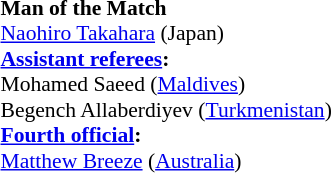<table width=50% style="font-size: 90%">
<tr>
<td><br><strong>Man of the Match</strong>
<br><a href='#'>Naohiro Takahara</a> (Japan)<br><strong><a href='#'>Assistant referees</a>:</strong>
<br>Mohamed Saeed (<a href='#'>Maldives</a>)
<br>Begench Allaberdiyev (<a href='#'>Turkmenistan</a>)
<br><strong><a href='#'>Fourth official</a>:</strong>
<br><a href='#'>Matthew Breeze</a> (<a href='#'>Australia</a>)</td>
</tr>
</table>
